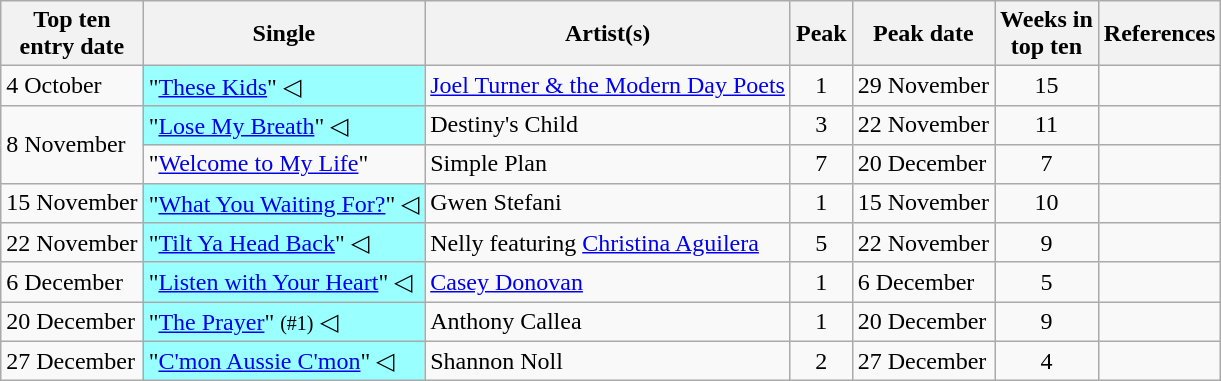<table class="wikitable sortable">
<tr>
<th>Top ten<br>entry date</th>
<th>Single</th>
<th>Artist(s)</th>
<th data-sort-type="number">Peak</th>
<th>Peak date</th>
<th data-sort-type="number">Weeks in<br>top ten</th>
<th>References</th>
</tr>
<tr>
<td>4 October</td>
<td style="background:#9ff;">"<a href='#'>These Kids</a>" ◁</td>
<td><a href='#'>Joel Turner & the Modern Day Poets</a></td>
<td style="text-align:center;">1</td>
<td>29 November</td>
<td style="text-align:center;">15</td>
<td style="text-align:center;"></td>
</tr>
<tr>
<td rowspan=2>8 November</td>
<td style="background:#9ff;">"<a href='#'>Lose My Breath</a>" ◁</td>
<td>Destiny's Child</td>
<td style="text-align:center;">3</td>
<td>22 November</td>
<td style="text-align:center;">11</td>
<td style="text-align:center;"></td>
</tr>
<tr>
<td>"<a href='#'>Welcome to My Life</a>"</td>
<td>Simple Plan</td>
<td style="text-align:center;">7</td>
<td>20 December</td>
<td style="text-align:center;">7</td>
<td style="text-align:center;"></td>
</tr>
<tr>
<td>15 November</td>
<td style="background:#9ff;">"<a href='#'>What You Waiting For?</a>" ◁</td>
<td>Gwen Stefani</td>
<td style="text-align:center;">1</td>
<td>15 November</td>
<td style="text-align:center;">10</td>
<td style="text-align:center;"></td>
</tr>
<tr>
<td>22 November</td>
<td style="background:#9ff;">"<a href='#'>Tilt Ya Head Back</a>" ◁</td>
<td>Nelly featuring <a href='#'>Christina Aguilera</a></td>
<td style="text-align:center;">5</td>
<td>22 November</td>
<td style="text-align:center;">9</td>
<td style="text-align:center;"></td>
</tr>
<tr>
<td>6 December</td>
<td style="background:#9ff;">"<a href='#'>Listen with Your Heart</a>" ◁</td>
<td><a href='#'>Casey Donovan</a></td>
<td style="text-align:center;">1</td>
<td>6 December</td>
<td style="text-align:center;">5</td>
<td style="text-align:center;"></td>
</tr>
<tr>
<td>20 December</td>
<td style="background:#9ff;">"<a href='#'>The Prayer</a>" <small>(#1)</small> ◁</td>
<td>Anthony Callea</td>
<td style="text-align:center;">1</td>
<td>20 December</td>
<td style="text-align:center;">9</td>
<td style="text-align:center;"></td>
</tr>
<tr>
<td>27 December</td>
<td style="background:#9ff;">"<a href='#'>C'mon Aussie C'mon</a>" ◁</td>
<td>Shannon Noll</td>
<td style="text-align:center;">2</td>
<td>27 December</td>
<td style="text-align:center;">4</td>
<td style="text-align:center;"></td>
</tr>
</table>
